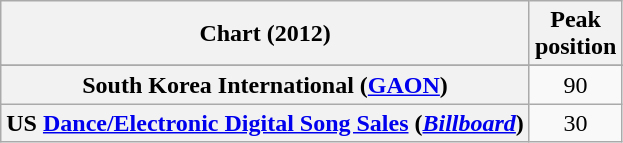<table class="wikitable sortable plainrowheaders" style="text-align:center;">
<tr>
<th scope="col">Chart (2012)</th>
<th scope="col">Peak<br>position</th>
</tr>
<tr>
</tr>
<tr>
<th scope="row">South Korea International (<a href='#'>GAON</a>)</th>
<td>90</td>
</tr>
<tr>
<th scope="row">US <a href='#'>Dance/Electronic Digital Song Sales</a> (<em><a href='#'>Billboard</a></em>)</th>
<td>30</td>
</tr>
</table>
